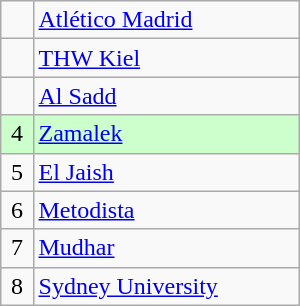<table class="wikitable" width="200px">
<tr>
<td align=center></td>
<td> <a href='#'>Atlético Madrid</a></td>
</tr>
<tr>
<td align=center></td>
<td> <a href='#'>THW Kiel</a></td>
</tr>
<tr>
<td align=center></td>
<td> <a href='#'>Al Sadd</a></td>
</tr>
<tr>
<td align=center bgcolor=#ccffcc>4</td>
<td bgcolor=#ccffcc> <a href='#'>Zamalek</a></td>
</tr>
<tr>
<td align=center>5</td>
<td> <a href='#'>El Jaish</a></td>
</tr>
<tr>
<td align=center>6</td>
<td> <a href='#'>Metodista</a></td>
</tr>
<tr>
<td align=center>7</td>
<td> <a href='#'>Mudhar</a></td>
</tr>
<tr>
<td align=center>8</td>
<td> <a href='#'>Sydney University</a></td>
</tr>
</table>
